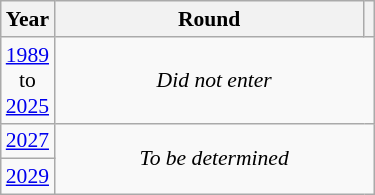<table class="wikitable" style="text-align: center; font-size:90%">
<tr>
<th>Year</th>
<th style="width:200px">Round</th>
<th></th>
</tr>
<tr>
<td><a href='#'>1989</a><br>to<br><a href='#'>2025</a></td>
<td colspan="2"><em>Did not enter</em></td>
</tr>
<tr>
<td><a href='#'>2027</a></td>
<td colspan="2" rowspan="2"><em>To be determined</em></td>
</tr>
<tr>
<td><a href='#'>2029</a></td>
</tr>
</table>
